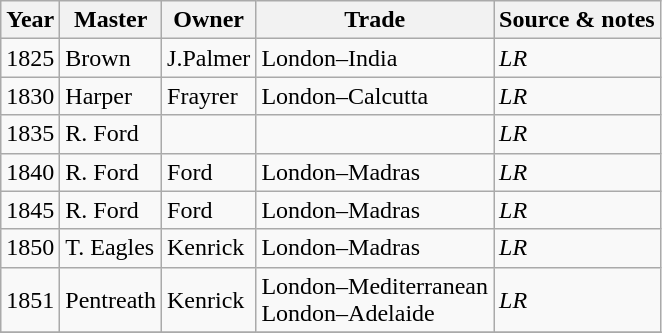<table class="sortable wikitable">
<tr>
<th>Year</th>
<th>Master</th>
<th>Owner</th>
<th>Trade</th>
<th>Source & notes</th>
</tr>
<tr>
<td>1825</td>
<td>Brown</td>
<td>J.Palmer</td>
<td>London–India</td>
<td><em>LR</em></td>
</tr>
<tr>
<td>1830</td>
<td>Harper</td>
<td>Frayrer</td>
<td>London–Calcutta</td>
<td><em>LR</em></td>
</tr>
<tr>
<td>1835</td>
<td>R. Ford</td>
<td></td>
<td></td>
<td><em>LR</em></td>
</tr>
<tr>
<td>1840</td>
<td>R. Ford</td>
<td>Ford</td>
<td>London–Madras</td>
<td><em>LR</em></td>
</tr>
<tr>
<td>1845</td>
<td>R. Ford</td>
<td>Ford</td>
<td>London–Madras</td>
<td><em>LR</em></td>
</tr>
<tr>
<td>1850</td>
<td>T. Eagles</td>
<td>Kenrick</td>
<td>London–Madras</td>
<td><em>LR</em></td>
</tr>
<tr>
<td>1851</td>
<td>Pentreath</td>
<td>Kenrick</td>
<td>London–Mediterranean<br>London–Adelaide</td>
<td><em>LR</em></td>
</tr>
<tr>
</tr>
</table>
